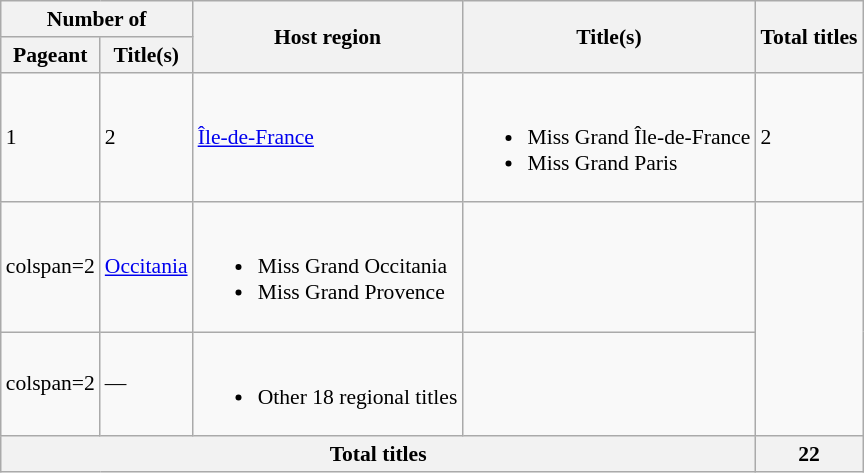<table class="wikitable defaultcenter col4left" style="font-size: 90%;">
<tr>
<th colspan=2>Number of</th>
<th rowspan=2>Host region</th>
<th rowspan=2>Title(s)</th>
<th rowspan=2>Total titles</th>
</tr>
<tr>
<th>Pageant</th>
<th>Title(s)</th>
</tr>
<tr>
<td>1</td>
<td>2</td>
<td><a href='#'>Île-de-France</a></td>
<td><br><ul><li>Miss Grand Île-de-France</li><li>Miss Grand Paris</li></ul></td>
<td>2</td>
</tr>
<tr>
<td>colspan=2 </td>
<td><a href='#'>Occitania</a></td>
<td><br><ul><li>Miss Grand Occitania</li><li>Miss Grand Provence</li></ul></td>
<td></td>
</tr>
<tr>
<td>colspan=2 </td>
<td>—</td>
<td><br><ul><li>Other 18 regional titles</li></ul></td>
<td></td>
</tr>
<tr>
<th colspan=4>Total titles</th>
<th>22</th>
</tr>
</table>
